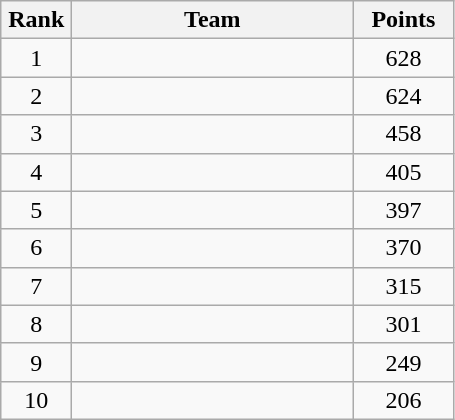<table class="wikitable" style="text-align:center;">
<tr>
<th width=40>Rank</th>
<th width=180>Team</th>
<th width=60>Points</th>
</tr>
<tr>
<td>1</td>
<td align=left></td>
<td>628</td>
</tr>
<tr>
<td>2</td>
<td align=left></td>
<td>624</td>
</tr>
<tr>
<td>3</td>
<td align=left></td>
<td>458</td>
</tr>
<tr>
<td>4</td>
<td align=left></td>
<td>405</td>
</tr>
<tr>
<td>5</td>
<td align=left></td>
<td>397</td>
</tr>
<tr>
<td>6</td>
<td align=left></td>
<td>370</td>
</tr>
<tr>
<td>7</td>
<td align=left></td>
<td>315</td>
</tr>
<tr>
<td>8</td>
<td align=left></td>
<td>301</td>
</tr>
<tr>
<td>9</td>
<td align=left></td>
<td>249</td>
</tr>
<tr>
<td>10</td>
<td align=left></td>
<td>206</td>
</tr>
</table>
